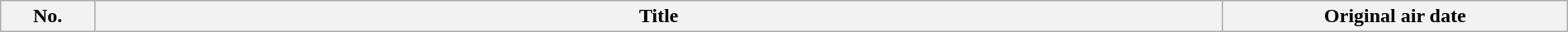<table class="wikitable plainrowheaders" style="width: 100%;">
<tr>
<th width="6%">No.</th>
<th>Title</th>
<th width="22%">Original air date<br>






</th>
</tr>
</table>
